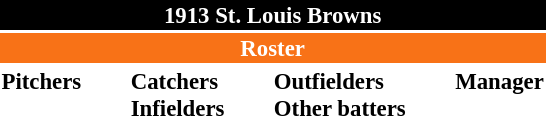<table class="toccolours" style="font-size: 95%;">
<tr>
<th colspan="10" style="background-color: black; color: white; text-align: center;">1913 St. Louis Browns</th>
</tr>
<tr>
<td colspan="10" style="background-color: #F87217; color: white; text-align: center;"><strong>Roster</strong></td>
</tr>
<tr>
<td valign="top"><strong>Pitchers</strong><br>











</td>
<td width="25px"></td>
<td valign="top"><strong>Catchers</strong><br>



<strong>Infielders</strong>












</td>
<td width="25px"></td>
<td valign="top"><strong>Outfielders</strong><br>








<strong>Other batters</strong>

</td>
<td width="25px"></td>
<td valign="top"><strong>Manager</strong><br>

</td>
</tr>
<tr>
</tr>
</table>
